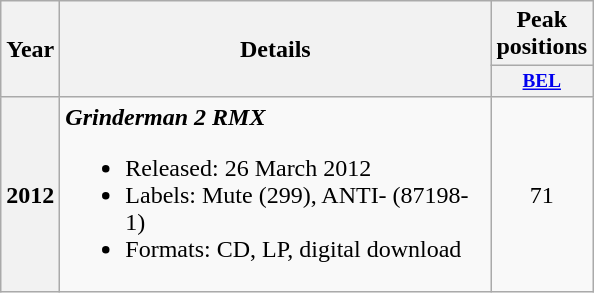<table class="wikitable" style="text-align: left;">
<tr>
<th scope="col" rowspan="2">Year</th>
<th scope="col" rowspan="2" width="280">Details</th>
<th scope="col" colspan="1">Peak positions</th>
</tr>
<tr>
<th scope="col" style="width:2em;font-size:80%"><a href='#'>BEL</a><br></th>
</tr>
<tr>
<th scope="row">2012</th>
<td><strong><em>Grinderman 2 RMX</em></strong><br><ul><li>Released: 26 March 2012</li><li>Labels: Mute (299), ANTI- (87198-1)</li><li>Formats: CD, LP, digital download</li></ul></td>
<td align="center">71</td>
</tr>
</table>
